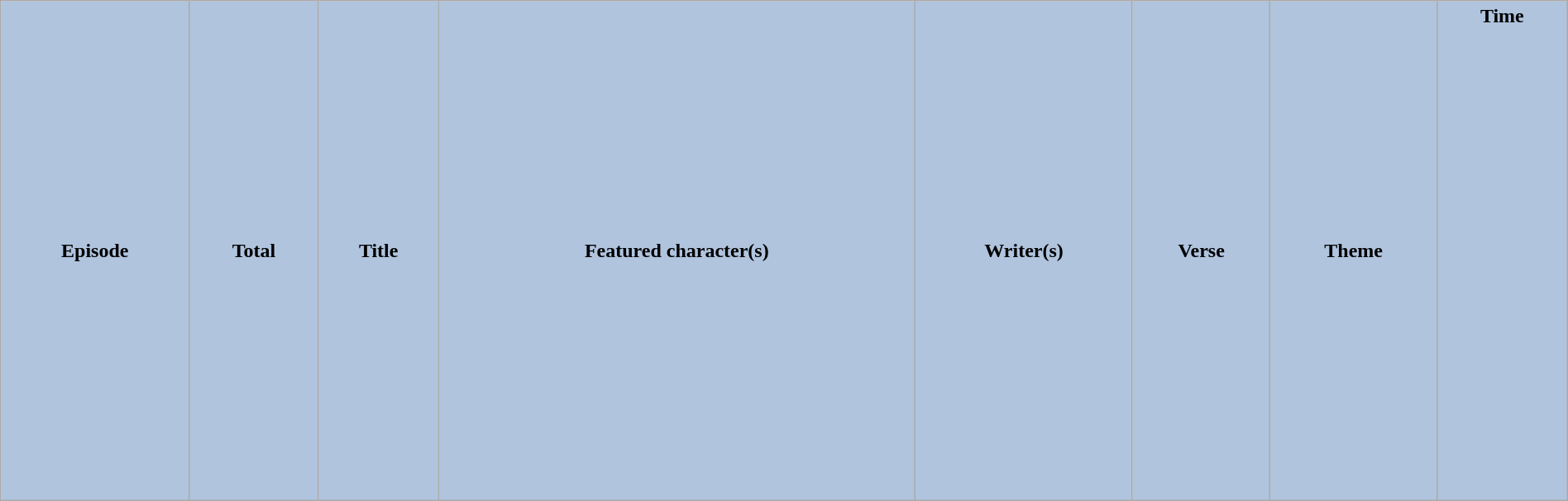<table class="wikitable plainrowheaders" style="width:100%; margin:auto; background:#FFFFFF;">
<tr>
<th style="background-color: #B0C4DE;">Episode</th>
<th style="background-color: #B0C4DE;">Total</th>
<th style="background-color: #B0C4DE;">Title</th>
<th style="background-color: #B0C4DE;">Featured character(s)</th>
<th style="background-color: #B0C4DE;">Writer(s)</th>
<th style="background-color: #B0C4DE;">Verse</th>
<th style="background-color: #B0C4DE;">Theme</th>
<th style="background-color: #B0C4DE;">Time<br><br><br><br><br><br><br><br><br><br><br><br><br><br><br><br><br><br><br><br><br><br></th>
</tr>
</table>
